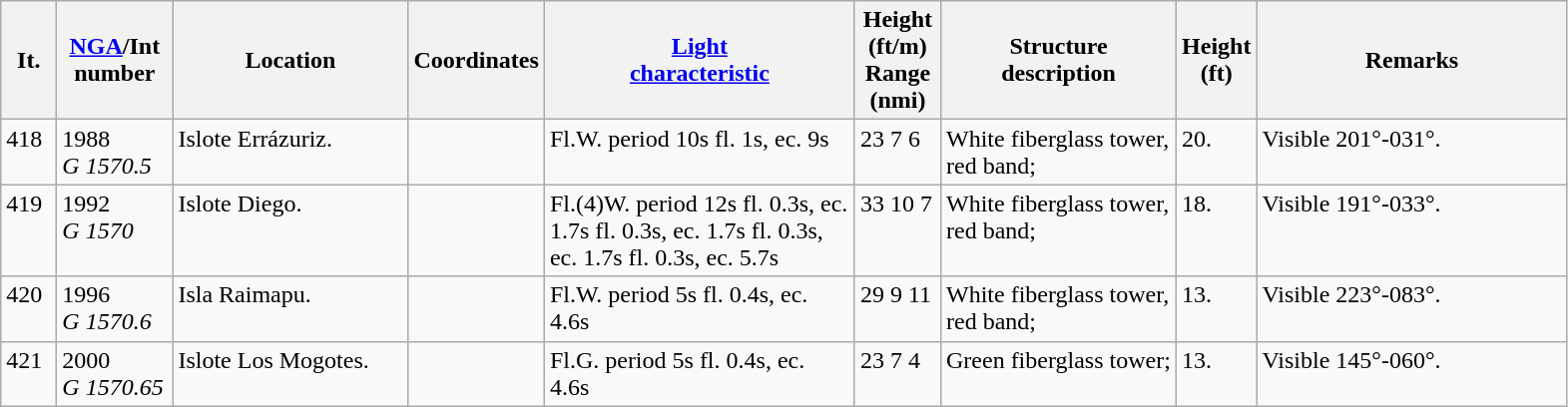<table class="wikitable">
<tr>
<th width="30">It.</th>
<th width="70"><a href='#'>NGA</a>/Int<br>number</th>
<th width="150">Location</th>
<th width="80">Coordinates</th>
<th width="200"><a href='#'>Light<br>characteristic</a></th>
<th width="50">Height (ft/m)<br>Range (nmi)</th>
<th width="150">Structure<br>description</th>
<th width="30">Height (ft)</th>
<th width="200">Remarks</th>
</tr>
<tr valign="top">
<td>418</td>
<td>1988<br><em>G 1570.5</em></td>
<td>Islote Errázuriz.</td>
<td></td>
<td>Fl.W. period 10s fl. 1s, ec. 9s</td>
<td>23 7 6</td>
<td>White fiberglass tower, red band;</td>
<td>20.</td>
<td>Visible 201°-031°.</td>
</tr>
<tr valign="top">
<td>419</td>
<td>1992<br><em>G 1570</em></td>
<td>Islote Diego.</td>
<td></td>
<td>Fl.(4)W. period 12s fl. 0.3s, ec. 1.7s fl. 0.3s, ec. 1.7s fl. 0.3s, ec. 1.7s fl. 0.3s, ec. 5.7s</td>
<td>33 10 7</td>
<td>White fiberglass tower, red band;</td>
<td>18.</td>
<td>Visible 191°-033°.</td>
</tr>
<tr valign="top">
<td>420</td>
<td>1996<br><em>G 1570.6</em></td>
<td>Isla Raimapu.</td>
<td></td>
<td>Fl.W. period 5s fl. 0.4s, ec. 4.6s</td>
<td>29 9 11</td>
<td>White fiberglass tower, red band;</td>
<td>13.</td>
<td>Visible 223°-083°.</td>
</tr>
<tr valign="top">
<td>421</td>
<td>2000<br><em>G 1570.65</em></td>
<td>Islote Los Mogotes.</td>
<td></td>
<td>Fl.G. period 5s fl. 0.4s, ec. 4.6s</td>
<td>23 7 4</td>
<td>Green fiberglass tower;</td>
<td>13.</td>
<td>Visible 145°-060°.</td>
</tr>
</table>
